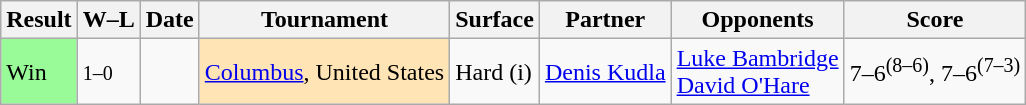<table class="sortable wikitable nowrap">
<tr>
<th>Result</th>
<th class=unsortable>W–L</th>
<th>Date</th>
<th>Tournament</th>
<th>Surface</th>
<th>Partner</th>
<th>Opponents</th>
<th class=unsortable>Score</th>
</tr>
<tr>
<td bgcolor=98FB98>Win</td>
<td><small>1–0</small></td>
<td><a href='#'></a></td>
<td style=background:moccasin><a href='#'>Columbus</a>, United States</td>
<td>Hard (i)</td>
<td> <a href='#'>Denis Kudla</a></td>
<td> <a href='#'>Luke Bambridge</a><br> <a href='#'>David O'Hare</a></td>
<td>7–6<sup>(8–6)</sup>, 7–6<sup>(7–3)</sup></td>
</tr>
</table>
